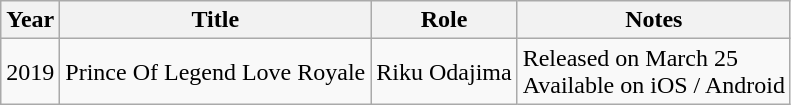<table class="wikitable">
<tr>
<th>Year</th>
<th>Title</th>
<th>Role</th>
<th>Notes</th>
</tr>
<tr>
<td>2019</td>
<td>Prince Of Legend Love Royale</td>
<td>Riku Odajima</td>
<td>Released on March 25<br>Available on iOS / Android</td>
</tr>
</table>
